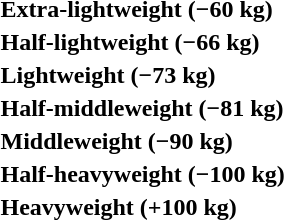<table>
<tr>
<th rowspan=2 style="text-align:left;">Extra-lightweight (−60 kg)</th>
<td rowspan=2></td>
<td rowspan=2></td>
<td></td>
</tr>
<tr>
<td></td>
</tr>
<tr>
<th rowspan=2 style="text-align:left;">Half-lightweight (−66 kg)</th>
<td rowspan=2></td>
<td rowspan=2></td>
<td></td>
</tr>
<tr>
<td></td>
</tr>
<tr>
<th rowspan=2 style="text-align:left;">Lightweight (−73 kg)</th>
<td rowspan=2></td>
<td rowspan=2></td>
<td></td>
</tr>
<tr>
<td></td>
</tr>
<tr>
<th rowspan=2 style="text-align:left;">Half-middleweight (−81 kg)</th>
<td rowspan=2></td>
<td rowspan=2></td>
<td></td>
</tr>
<tr>
<td></td>
</tr>
<tr>
<th rowspan=2 style="text-align:left;">Middleweight (−90 kg)</th>
<td rowspan=2></td>
<td rowspan=2></td>
<td></td>
</tr>
<tr>
<td></td>
</tr>
<tr>
<th rowspan=2 style="text-align:left;">Half-heavyweight (−100 kg)</th>
<td rowspan=2></td>
<td rowspan=2></td>
<td></td>
</tr>
<tr>
<td></td>
</tr>
<tr>
<th rowspan=2 style="text-align:left;">Heavyweight (+100 kg)</th>
<td rowspan=2></td>
<td rowspan=2></td>
<td></td>
</tr>
<tr>
<td></td>
</tr>
</table>
